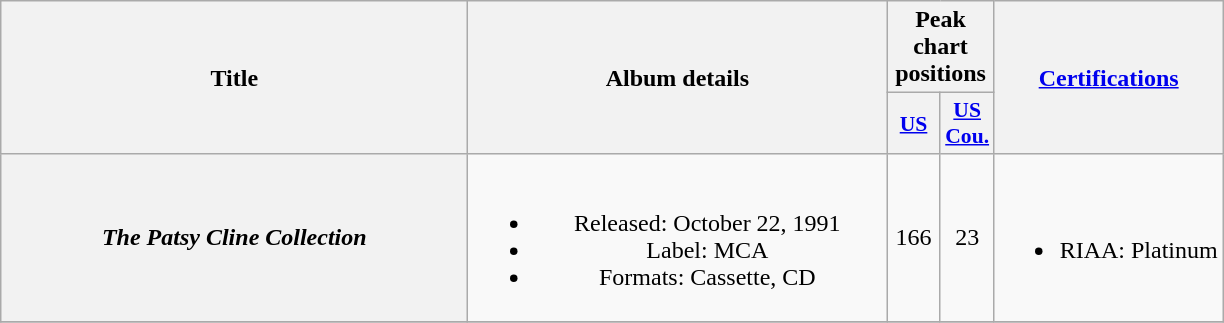<table class="wikitable plainrowheaders" style="text-align:center;" border="1">
<tr>
<th scope="col" rowspan="2" style="width:19em;">Title</th>
<th scope="col" rowspan="2" style="width:17em;">Album details</th>
<th scope="col" colspan="2">Peak chart<br>positions</th>
<th scope="col" rowspan="2"><a href='#'>Certifications</a></th>
</tr>
<tr>
<th scope="col" style="width:2em;font-size:90%;"><a href='#'>US</a><br></th>
<th scope="col" style="width:2em;font-size:90%;"><a href='#'>US<br>Cou.</a><br></th>
</tr>
<tr>
<th scope="row"><em>The Patsy Cline Collection</em></th>
<td><br><ul><li>Released: October 22, 1991</li><li>Label: MCA</li><li>Formats: Cassette, CD</li></ul></td>
<td>166</td>
<td>23</td>
<td><br><ul><li>RIAA: Platinum</li></ul></td>
</tr>
<tr>
</tr>
</table>
